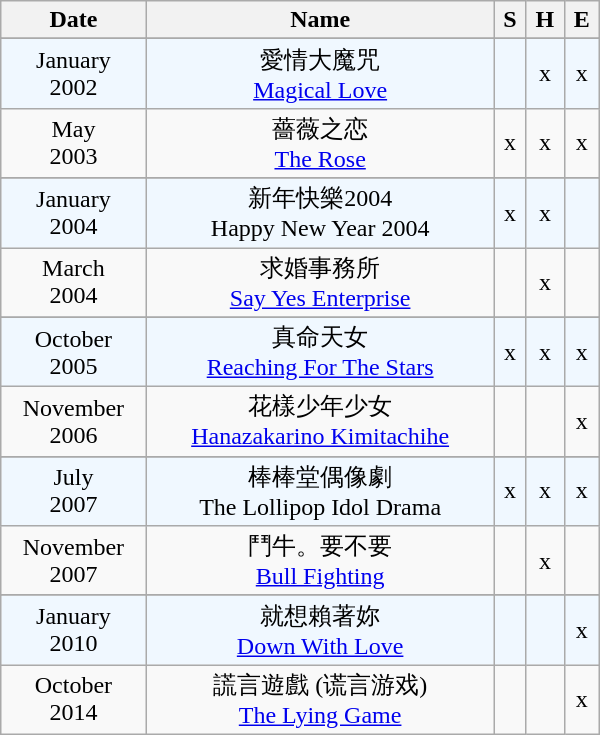<table class="wikitable" width="400px">
<tr>
<th align="left">Date</th>
<th align="left">Name</th>
<th align="left">S</th>
<th align="left">H</th>
<th align="left">E</th>
</tr>
<tr>
</tr>
<tr bgcolor="#F0F8FF">
<td align="center">January<br>2002</td>
<td align="center">愛情大魔咒<br><a href='#'>Magical Love</a></td>
<td align="center"></td>
<td align="center">x</td>
<td align="center">x</td>
</tr>
<tr>
<td align="center">May<br>2003</td>
<td align="center">薔薇之恋<br><a href='#'>The Rose</a></td>
<td align="center">x</td>
<td align="center">x</td>
<td align="center">x</td>
</tr>
<tr>
</tr>
<tr bgcolor="#F0F8FF">
<td align="center">January<br>2004</td>
<td align="center">新年快樂2004<br>Happy New Year 2004</td>
<td align="center">x</td>
<td align="center">x</td>
<td align="center"></td>
</tr>
<tr>
<td align="center">March<br>2004</td>
<td align="center">求婚事務所<br><a href='#'>Say Yes Enterprise</a></td>
<td align="center"></td>
<td align="center">x</td>
<td align="center"></td>
</tr>
<tr>
</tr>
<tr bgcolor="#F0F8FF">
<td align="center">October<br>2005</td>
<td align="center">真命天女<br><a href='#'>Reaching For The Stars</a></td>
<td align="center">x</td>
<td align="center">x</td>
<td align="center">x</td>
</tr>
<tr>
<td align="center">November<br>2006</td>
<td align="center">花樣少年少女<br><a href='#'>Hanazakarino Kimitachihe</a></td>
<td align="center"></td>
<td align="center"></td>
<td align="center">x</td>
</tr>
<tr>
</tr>
<tr bgcolor="#F0F8FF">
<td align="center">July<br>2007</td>
<td align="center">棒棒堂偶像劇<br>The Lollipop Idol Drama</td>
<td align="center">x</td>
<td align="center">x</td>
<td align="center">x</td>
</tr>
<tr>
<td align="center">November<br>2007</td>
<td align="center">鬥牛。要不要<br><a href='#'>Bull Fighting</a></td>
<td align="center"></td>
<td align="center">x</td>
<td align="center"></td>
</tr>
<tr>
</tr>
<tr bgcolor="#F0F8FF">
<td align="center">January<br>2010</td>
<td align="center">就想賴著妳<br><a href='#'>Down With Love</a></td>
<td align="center"></td>
<td align="center"></td>
<td align="center">x</td>
</tr>
<tr>
<td align="center">October<br>2014</td>
<td align="center">謊言遊戲 (谎言游戏)<br><a href='#'>The Lying Game</a></td>
<td align="center"></td>
<td align="center"></td>
<td align="center">x</td>
</tr>
</table>
